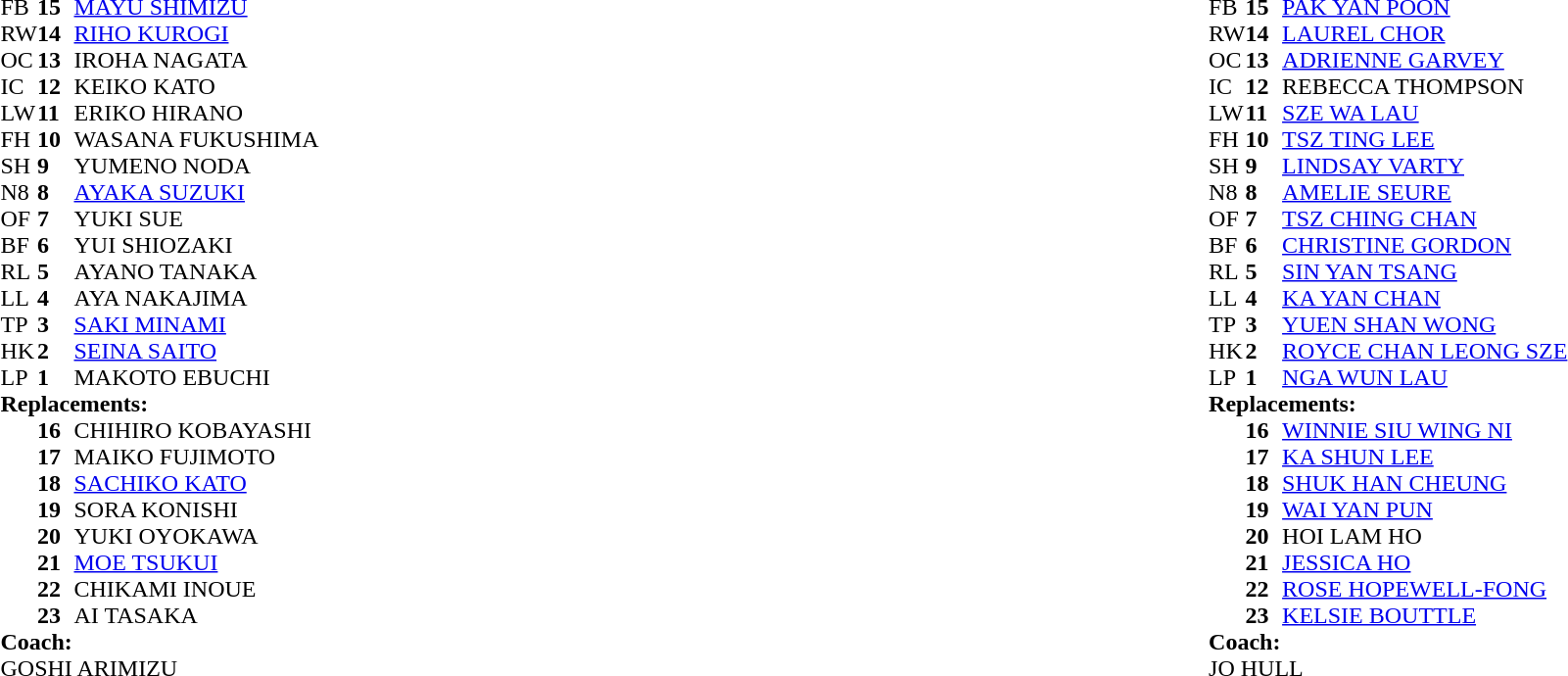<table style="width:100%">
<tr>
<td style="vertical-align:top; width:50%"><br><table cellspacing="0" cellpadding="0">
<tr>
<th width="25"></th>
<th width="25"></th>
</tr>
<tr>
<td>FB</td>
<td><strong>15</strong></td>
<td><a href='#'>MAYU SHIMIZU</a></td>
<td></td>
<td></td>
</tr>
<tr>
<td>RW</td>
<td><strong>14</strong></td>
<td><a href='#'>RIHO KUROGI</a></td>
<td></td>
<td></td>
</tr>
<tr>
<td>OC</td>
<td><strong>13</strong></td>
<td>IROHA NAGATA</td>
<td></td>
<td></td>
</tr>
<tr>
<td>IC</td>
<td><strong>12</strong></td>
<td>KEIKO KATO</td>
<td></td>
<td></td>
</tr>
<tr>
<td>LW</td>
<td><strong>11</strong></td>
<td>ERIKO HIRANO</td>
<td></td>
<td></td>
</tr>
<tr>
<td>FH</td>
<td><strong>10</strong></td>
<td>WASANA FUKUSHIMA</td>
<td></td>
<td></td>
</tr>
<tr>
<td>SH</td>
<td><strong>9</strong></td>
<td>YUMENO NODA</td>
<td></td>
<td></td>
</tr>
<tr>
<td>N8</td>
<td><strong>8</strong></td>
<td><a href='#'>AYAKA SUZUKI</a></td>
<td></td>
<td></td>
</tr>
<tr>
<td>OF</td>
<td><strong>7</strong></td>
<td>YUKI SUE</td>
<td></td>
<td></td>
</tr>
<tr>
<td>BF</td>
<td><strong>6</strong></td>
<td>YUI SHIOZAKI</td>
<td></td>
<td></td>
</tr>
<tr>
<td>RL</td>
<td><strong>5</strong></td>
<td>AYANO TANAKA</td>
<td></td>
<td></td>
</tr>
<tr>
<td>LL</td>
<td><strong>4</strong></td>
<td>AYA NAKAJIMA</td>
<td></td>
<td></td>
</tr>
<tr>
<td>TP</td>
<td><strong>3</strong></td>
<td><a href='#'>SAKI MINAMI</a></td>
<td></td>
<td></td>
</tr>
<tr>
<td>HK</td>
<td><strong>2</strong></td>
<td><a href='#'>SEINA SAITO</a></td>
<td></td>
<td></td>
</tr>
<tr>
<td>LP</td>
<td><strong>1</strong></td>
<td>MAKOTO EBUCHI</td>
<td></td>
<td></td>
</tr>
<tr>
<td colspan="3"><strong>Replacements:</strong></td>
</tr>
<tr>
<td></td>
<td><strong>16</strong></td>
<td>CHIHIRO KOBAYASHI</td>
<td></td>
<td></td>
</tr>
<tr>
<td></td>
<td><strong>17</strong></td>
<td>MAIKO FUJIMOTO</td>
<td></td>
<td></td>
</tr>
<tr>
<td></td>
<td><strong>18</strong></td>
<td><a href='#'>SACHIKO KATO</a></td>
<td></td>
<td></td>
</tr>
<tr>
<td></td>
<td><strong>19</strong></td>
<td>SORA KONISHI</td>
<td></td>
<td></td>
</tr>
<tr>
<td></td>
<td><strong>20</strong></td>
<td>YUKI OYOKAWA</td>
<td></td>
<td></td>
</tr>
<tr>
<td></td>
<td><strong>21</strong></td>
<td><a href='#'>MOE TSUKUI</a></td>
<td></td>
<td></td>
</tr>
<tr>
<td></td>
<td><strong>22</strong></td>
<td>CHIKAMI INOUE</td>
<td></td>
<td></td>
</tr>
<tr>
<td></td>
<td><strong>23</strong></td>
<td>AI TASAKA</td>
<td></td>
<td></td>
</tr>
<tr>
<td colspan="3"><strong>Coach:</strong></td>
</tr>
<tr>
<td colspan="4">GOSHI ARIMIZU</td>
</tr>
</table>
</td>
<td valign="top" width="50%"><br><table cellspacing="0" cellpadding="0" style="margin:auto">
<tr>
<th width="25"></th>
<th width="25"></th>
</tr>
<tr>
<td>FB</td>
<td><strong>15</strong></td>
<td><a href='#'>PAK YAN POON</a></td>
<td></td>
<td></td>
</tr>
<tr>
<td>RW</td>
<td><strong>14</strong></td>
<td><a href='#'>LAUREL CHOR</a></td>
<td></td>
<td></td>
</tr>
<tr>
<td>OC</td>
<td><strong>13</strong></td>
<td><a href='#'>ADRIENNE GARVEY</a></td>
<td></td>
<td></td>
</tr>
<tr>
<td>IC</td>
<td><strong>12</strong></td>
<td>REBECCA THOMPSON</td>
<td></td>
<td></td>
</tr>
<tr>
<td>LW</td>
<td><strong>11</strong></td>
<td><a href='#'>SZE WA LAU</a></td>
<td></td>
<td></td>
</tr>
<tr>
<td>FH</td>
<td><strong>10</strong></td>
<td><a href='#'>TSZ TING LEE</a></td>
<td></td>
<td></td>
</tr>
<tr>
<td>SH</td>
<td><strong>9</strong></td>
<td><a href='#'>LINDSAY VARTY</a></td>
<td></td>
<td></td>
</tr>
<tr>
<td>N8</td>
<td><strong>8</strong></td>
<td><a href='#'>AMELIE SEURE</a></td>
<td></td>
<td></td>
</tr>
<tr>
<td>OF</td>
<td><strong>7</strong></td>
<td><a href='#'>TSZ CHING CHAN</a></td>
<td></td>
<td></td>
</tr>
<tr>
<td>BF</td>
<td><strong>6</strong></td>
<td><a href='#'>CHRISTINE GORDON</a></td>
<td></td>
<td></td>
</tr>
<tr>
<td>RL</td>
<td><strong>5</strong></td>
<td><a href='#'>SIN YAN TSANG</a></td>
<td></td>
<td></td>
</tr>
<tr>
<td>LL</td>
<td><strong>4</strong></td>
<td><a href='#'>KA YAN CHAN</a></td>
<td></td>
<td></td>
</tr>
<tr>
<td>TP</td>
<td><strong>3</strong></td>
<td><a href='#'>YUEN SHAN WONG</a></td>
<td></td>
<td></td>
</tr>
<tr>
<td>HK</td>
<td><strong>2</strong></td>
<td><a href='#'>ROYCE CHAN LEONG SZE</a></td>
<td></td>
<td></td>
</tr>
<tr>
<td>LP</td>
<td><strong>1</strong></td>
<td><a href='#'>NGA WUN LAU</a></td>
<td></td>
<td></td>
</tr>
<tr>
<td colspan="3"><strong>Replacements:</strong></td>
</tr>
<tr>
<td></td>
<td><strong>16</strong></td>
<td><a href='#'>WINNIE SIU WING NI</a></td>
<td></td>
<td></td>
</tr>
<tr>
<td></td>
<td><strong>17</strong></td>
<td><a href='#'>KA SHUN LEE</a></td>
<td></td>
<td></td>
</tr>
<tr>
<td></td>
<td><strong>18</strong></td>
<td><a href='#'>SHUK HAN CHEUNG</a></td>
<td></td>
<td></td>
</tr>
<tr>
<td></td>
<td><strong>19</strong></td>
<td><a href='#'>WAI YAN PUN</a></td>
<td></td>
<td></td>
</tr>
<tr>
<td></td>
<td><strong>20</strong></td>
<td>HOI LAM HO</td>
<td></td>
<td></td>
</tr>
<tr>
<td></td>
<td><strong>21</strong></td>
<td><a href='#'>JESSICA HO</a></td>
<td></td>
<td></td>
</tr>
<tr>
<td></td>
<td><strong>22</strong></td>
<td><a href='#'>ROSE HOPEWELL-FONG</a></td>
<td></td>
<td></td>
</tr>
<tr>
<td></td>
<td><strong>23</strong></td>
<td><a href='#'>KELSIE BOUTTLE</a></td>
<td></td>
<td></td>
</tr>
<tr>
<td colspan="3"><strong>Coach:</strong></td>
</tr>
<tr>
<td colspan="4">JO HULL</td>
</tr>
</table>
</td>
</tr>
</table>
